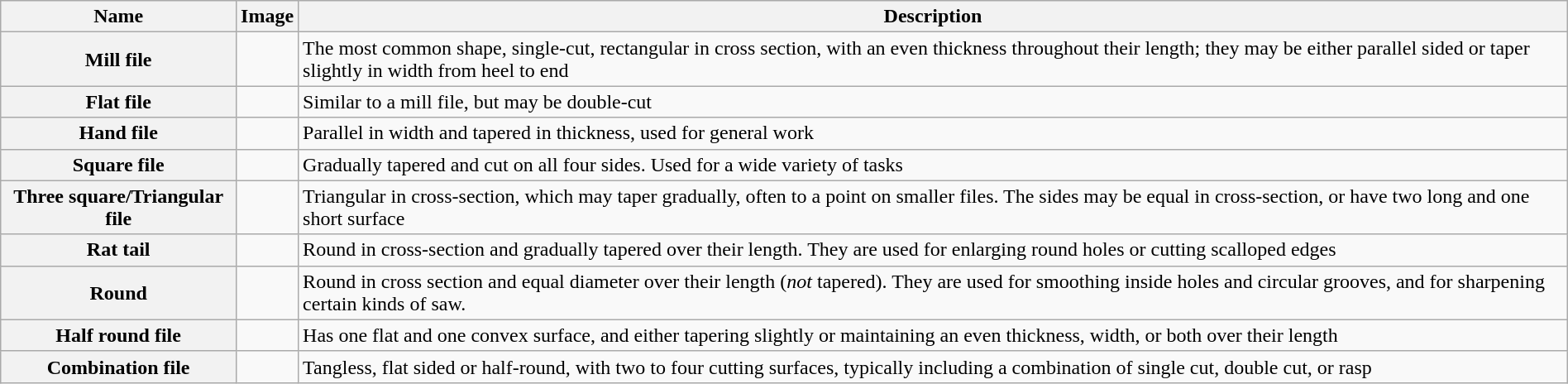<table class="wikitable sortable"  style="margin: 1em auto 1em auto;">
<tr>
<th>Name</th>
<th>Image</th>
<th>Description</th>
</tr>
<tr>
<th>Mill file</th>
<td></td>
<td>The most common shape, single-cut, rectangular in cross section, with an even thickness throughout their length; they may be either parallel sided or taper slightly in width from heel to end</td>
</tr>
<tr>
<th>Flat file</th>
<td></td>
<td>Similar to a mill file, but may be double-cut</td>
</tr>
<tr>
<th>Hand file</th>
<td></td>
<td>Parallel in width and tapered in thickness, used for general work</td>
</tr>
<tr>
<th>Square file</th>
<td></td>
<td>Gradually tapered and cut on all four sides. Used for a wide variety of tasks</td>
</tr>
<tr>
<th>Three square/Triangular file</th>
<td></td>
<td>Triangular in cross-section, which may taper gradually, often to a point on smaller files. The sides may be equal in cross-section, or have two long and one short surface</td>
</tr>
<tr>
<th>Rat tail</th>
<td></td>
<td>Round in cross-section and gradually tapered over their length.  They are used for enlarging round holes or cutting scalloped edges</td>
</tr>
<tr>
<th>Round</th>
<td></td>
<td>Round in cross section and equal diameter over their length (<em>not</em> tapered).  They are used for smoothing inside holes and circular grooves, and for sharpening certain kinds of saw.</td>
</tr>
<tr>
<th>Half round file</th>
<td></td>
<td>Has one flat and one convex surface, and either tapering slightly or maintaining an even thickness, width, or both over their length</td>
</tr>
<tr>
<th>Combination file</th>
<td></td>
<td>Tangless, flat sided or half-round, with two to four cutting surfaces, typically including a combination of single cut, double cut, or rasp</td>
</tr>
</table>
